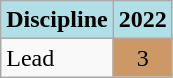<table class="wikitable" style="text-align: center">
<tr>
<th style="background: #b0e0e6">Discipline</th>
<th style="background: #b0e0e6">2022</th>
</tr>
<tr>
<td align="left">Lead</td>
<td style="background: #cc9966">3</td>
</tr>
</table>
